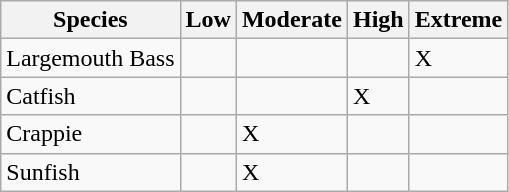<table class="wikitable">
<tr>
<th>Species</th>
<th>Low</th>
<th>Moderate</th>
<th>High</th>
<th>Extreme</th>
</tr>
<tr>
<td>Largemouth Bass</td>
<td></td>
<td></td>
<td></td>
<td>X</td>
</tr>
<tr>
<td>Catfish</td>
<td></td>
<td></td>
<td>X</td>
<td></td>
</tr>
<tr>
<td>Crappie</td>
<td></td>
<td>X</td>
<td></td>
<td></td>
</tr>
<tr>
<td>Sunfish</td>
<td></td>
<td>X</td>
<td></td>
<td></td>
</tr>
</table>
